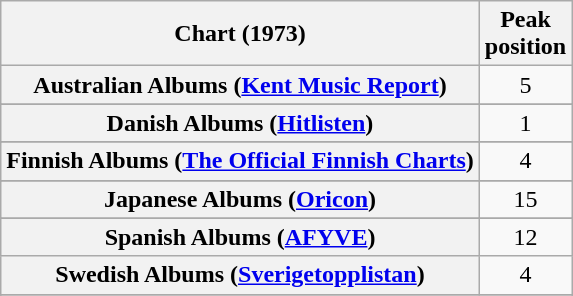<table class="wikitable sortable plainrowheaders">
<tr>
<th>Chart (1973)</th>
<th>Peak<br>position</th>
</tr>
<tr>
<th scope="row">Australian Albums (<a href='#'>Kent Music Report</a>)</th>
<td align="center">5</td>
</tr>
<tr>
</tr>
<tr>
</tr>
<tr>
<th scope="row">Danish Albums (<a href='#'>Hitlisten</a>)</th>
<td align="center">1</td>
</tr>
<tr>
</tr>
<tr>
</tr>
<tr>
<th scope="row">Finnish Albums (<a href='#'>The Official Finnish Charts</a>)</th>
<td align="center">4</td>
</tr>
<tr>
</tr>
<tr>
<th scope="row">Japanese Albums (<a href='#'>Oricon</a>)</th>
<td align="center">15</td>
</tr>
<tr>
</tr>
<tr>
<th scope="row">Spanish Albums (<a href='#'>AFYVE</a>)</th>
<td align="center">12</td>
</tr>
<tr>
<th scope="row">Swedish Albums (<a href='#'>Sverigetopplistan</a>)</th>
<td align="center">4</td>
</tr>
<tr>
</tr>
<tr>
</tr>
</table>
